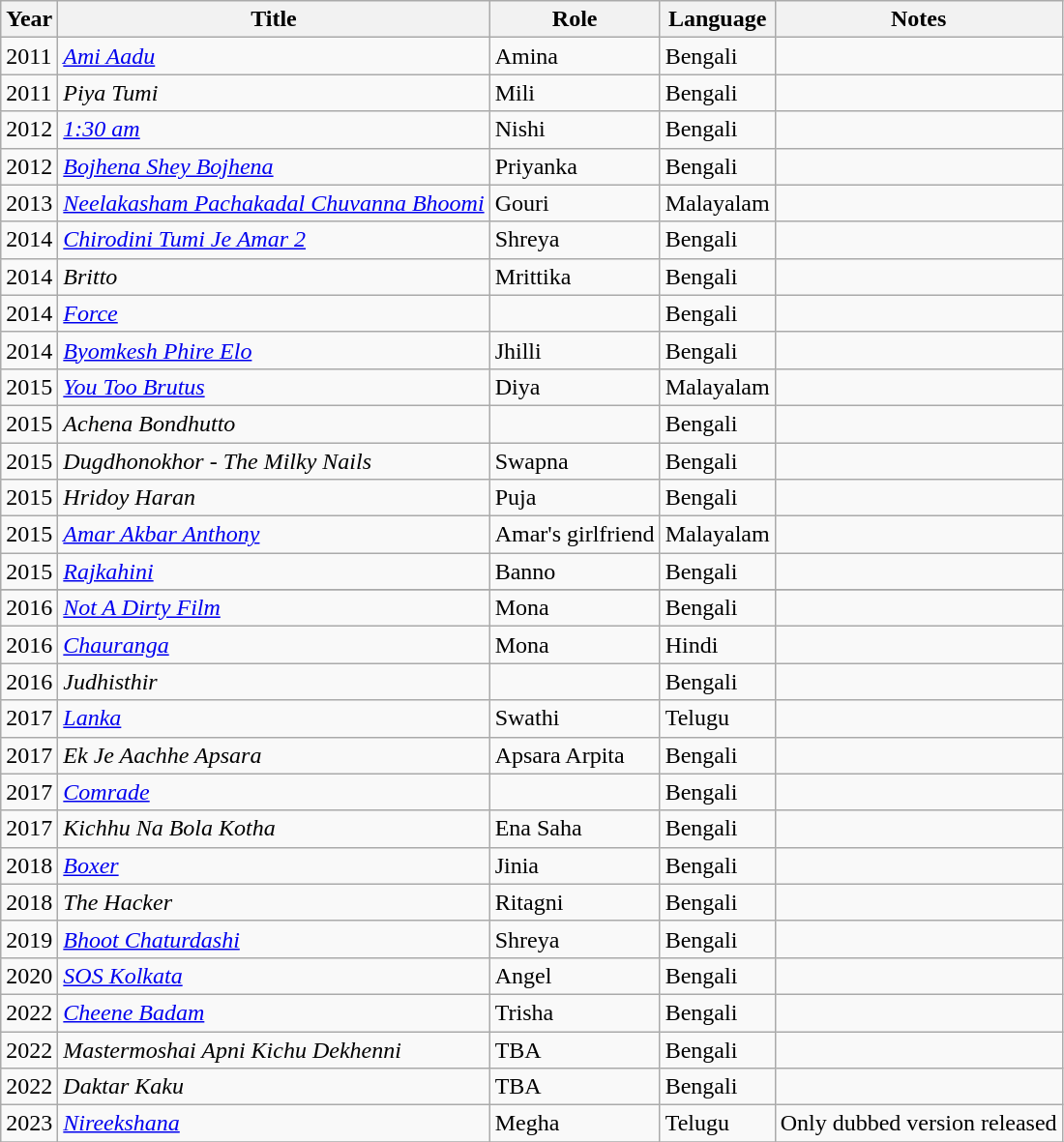<table class="wikitable sortable">
<tr>
<th>Year</th>
<th>Title</th>
<th>Role</th>
<th>Language</th>
<th>Notes</th>
</tr>
<tr>
<td>2011</td>
<td><em><a href='#'>Ami Aadu</a></em></td>
<td>Amina</td>
<td>Bengali</td>
<td></td>
</tr>
<tr>
<td>2011</td>
<td><em>Piya Tumi</em></td>
<td>Mili</td>
<td>Bengali</td>
<td></td>
</tr>
<tr>
<td>2012</td>
<td><em><a href='#'>1:30 am</a></em></td>
<td>Nishi</td>
<td>Bengali</td>
<td></td>
</tr>
<tr>
<td>2012</td>
<td><em><a href='#'>Bojhena Shey Bojhena</a></em></td>
<td>Priyanka</td>
<td>Bengali</td>
<td></td>
</tr>
<tr>
<td>2013</td>
<td><em><a href='#'>Neelakasham Pachakadal Chuvanna Bhoomi</a></em></td>
<td>Gouri</td>
<td>Malayalam</td>
<td></td>
</tr>
<tr>
<td>2014</td>
<td><em><a href='#'>Chirodini Tumi Je Amar 2</a></em></td>
<td>Shreya</td>
<td>Bengali</td>
<td></td>
</tr>
<tr>
<td>2014</td>
<td><em>Britto</em></td>
<td>Mrittika</td>
<td>Bengali</td>
<td></td>
</tr>
<tr>
<td>2014</td>
<td><em><a href='#'>Force</a></em></td>
<td></td>
<td>Bengali</td>
<td></td>
</tr>
<tr>
<td>2014</td>
<td><em><a href='#'>Byomkesh Phire Elo</a></em></td>
<td>Jhilli</td>
<td>Bengali</td>
<td></td>
</tr>
<tr>
<td>2015</td>
<td><em><a href='#'>You Too Brutus</a></em></td>
<td>Diya</td>
<td>Malayalam</td>
<td></td>
</tr>
<tr>
<td>2015</td>
<td><em>Achena Bondhutto</em></td>
<td></td>
<td>Bengali</td>
<td></td>
</tr>
<tr>
<td>2015</td>
<td><em>Dugdhonokhor - The Milky Nails</em></td>
<td>Swapna</td>
<td>Bengali</td>
<td></td>
</tr>
<tr>
<td>2015</td>
<td><em>Hridoy Haran</em></td>
<td>Puja</td>
<td>Bengali</td>
<td></td>
</tr>
<tr>
<td>2015</td>
<td><em><a href='#'>Amar Akbar Anthony</a></em></td>
<td>Amar's girlfriend</td>
<td>Malayalam</td>
<td></td>
</tr>
<tr>
<td>2015</td>
<td><em><a href='#'>Rajkahini</a></em></td>
<td>Banno</td>
<td>Bengali</td>
<td></td>
</tr>
<tr>
</tr>
<tr>
<td>2016</td>
<td><em><a href='#'>Not A Dirty Film</a></em></td>
<td>Mona</td>
<td>Bengali</td>
<td></td>
</tr>
<tr>
<td>2016</td>
<td><em><a href='#'>Chauranga</a></em></td>
<td>Mona</td>
<td>Hindi</td>
<td></td>
</tr>
<tr>
<td>2016</td>
<td><em>Judhisthir</em></td>
<td></td>
<td>Bengali</td>
<td></td>
</tr>
<tr>
<td>2017</td>
<td><em><a href='#'>Lanka</a></em></td>
<td>Swathi</td>
<td>Telugu</td>
<td></td>
</tr>
<tr>
<td>2017</td>
<td><em>Ek Je Aachhe Apsara</em></td>
<td>Apsara Arpita</td>
<td>Bengali</td>
<td></td>
</tr>
<tr>
<td>2017</td>
<td><em><a href='#'>Comrade</a></em></td>
<td></td>
<td>Bengali</td>
<td></td>
</tr>
<tr>
<td>2017</td>
<td><em>Kichhu Na Bola Kotha</em></td>
<td>Ena Saha</td>
<td>Bengali</td>
<td></td>
</tr>
<tr>
<td>2018</td>
<td><em><a href='#'>Boxer</a></em></td>
<td>Jinia</td>
<td>Bengali</td>
<td></td>
</tr>
<tr>
<td>2018</td>
<td><em>The Hacker</em></td>
<td>Ritagni</td>
<td>Bengali</td>
<td></td>
</tr>
<tr>
<td>2019</td>
<td><em><a href='#'>Bhoot Chaturdashi</a></em></td>
<td>Shreya</td>
<td>Bengali</td>
<td></td>
</tr>
<tr>
<td>2020</td>
<td><em><a href='#'>SOS Kolkata</a></em></td>
<td>Angel</td>
<td>Bengali</td>
<td></td>
</tr>
<tr>
<td>2022</td>
<td><em><a href='#'>Cheene Badam</a></em></td>
<td>Trisha</td>
<td>Bengali</td>
<td></td>
</tr>
<tr>
<td>2022</td>
<td><em>Mastermoshai Apni Kichu Dekhenni</em></td>
<td>TBA</td>
<td>Bengali</td>
<td></td>
</tr>
<tr>
<td>2022</td>
<td><em>Daktar Kaku</em></td>
<td>TBA</td>
<td>Bengali</td>
<td></td>
</tr>
<tr>
<td>2023</td>
<td><em><a href='#'>Nireekshana</a></em></td>
<td>Megha</td>
<td>Telugu</td>
<td>Only dubbed version released</td>
</tr>
<tr>
</tr>
</table>
